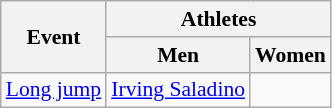<table class=wikitable style="font-size:90%">
<tr>
<th rowspan=2>Event</th>
<th colspan=2>Athletes</th>
</tr>
<tr>
<th>Men</th>
<th>Women</th>
</tr>
<tr>
<td><a href='#'>Long jump</a></td>
<td><a href='#'>Irving Saladino</a></td>
<td></td>
</tr>
</table>
